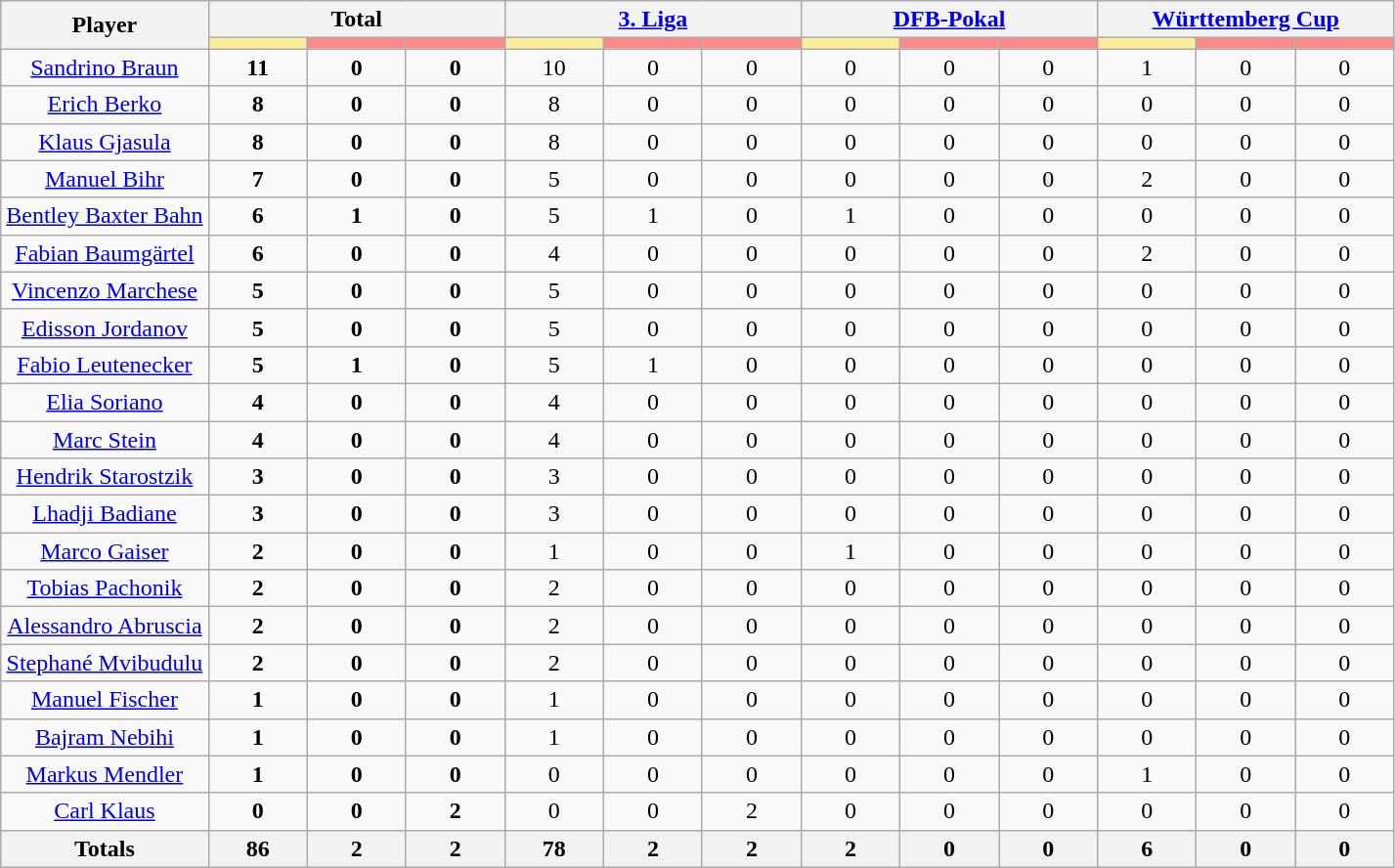<table class="wikitable" style="text-align:center;">
<tr style="text-align:center;">
<th rowspan="2">Player</th>
<th colspan="3">Total</th>
<th colspan="3"><a href='#'>3. Liga</a></th>
<th colspan="3"><a href='#'>DFB-Pokal</a></th>
<th colspan="3"><a href='#'>Württemberg Cup</a></th>
</tr>
<tr>
<th style="width:60px; background:#fe9;"></th>
<th style="width:60px; background:#ff8888;"></th>
<th style="width:60px; background:#ff8888;"></th>
<th style="width:60px; background:#fe9;"></th>
<th style="width:60px; background:#ff8888;"></th>
<th style="width:60px; background:#ff8888;"></th>
<th style="width:60px; background:#fe9;"></th>
<th style="width:60px; background:#ff8888;"></th>
<th style="width:60px; background:#ff8888;"></th>
<th style="width:60px; background:#fe9;"></th>
<th style="width:60px; background:#ff8888;"></th>
<th style="width:60px; background:#ff8888;"></th>
</tr>
<tr>
<td><a href='#'>Sandrino Braun</a></td>
<td><strong>11</strong> </td>
<td><strong>0</strong> </td>
<td><strong>0</strong> </td>
<td>10 </td>
<td>0 </td>
<td>0 </td>
<td>0 </td>
<td>0 </td>
<td>0 </td>
<td>1 </td>
<td>0 </td>
<td>0 </td>
</tr>
<tr>
<td><a href='#'>Erich Berko</a></td>
<td><strong>8</strong> </td>
<td><strong>0</strong> </td>
<td><strong>0</strong> </td>
<td>8 </td>
<td>0 </td>
<td>0 </td>
<td>0 </td>
<td>0 </td>
<td>0 </td>
<td>0 </td>
<td>0 </td>
<td>0 </td>
</tr>
<tr>
<td><a href='#'>Klaus Gjasula</a></td>
<td><strong>8</strong> </td>
<td><strong>0</strong> </td>
<td><strong>0</strong> </td>
<td>8 </td>
<td>0 </td>
<td>0 </td>
<td>0 </td>
<td>0 </td>
<td>0 </td>
<td>0 </td>
<td>0 </td>
<td>0 </td>
</tr>
<tr>
<td><a href='#'>Manuel Bihr</a></td>
<td><strong>7</strong> </td>
<td><strong>0</strong> </td>
<td><strong>0</strong> </td>
<td>5 </td>
<td>0 </td>
<td>0 </td>
<td>0 </td>
<td>0 </td>
<td>0 </td>
<td>2 </td>
<td>0 </td>
<td>0 </td>
</tr>
<tr>
<td><a href='#'>Bentley Baxter Bahn</a></td>
<td><strong>6</strong> </td>
<td><strong>1</strong> </td>
<td><strong>0</strong> </td>
<td>5 </td>
<td>1 </td>
<td>0 </td>
<td>1 </td>
<td>0 </td>
<td>0 </td>
<td>0 </td>
<td>0 </td>
<td>0 </td>
</tr>
<tr>
<td><a href='#'>Fabian Baumgärtel</a></td>
<td><strong>6</strong> </td>
<td><strong>0</strong> </td>
<td><strong>0</strong> </td>
<td>4 </td>
<td>0 </td>
<td>0 </td>
<td>0 </td>
<td>0 </td>
<td>0 </td>
<td>2 </td>
<td>0 </td>
<td>0 </td>
</tr>
<tr>
<td><a href='#'>Vincenzo Marchese</a></td>
<td><strong>5</strong> </td>
<td><strong>0</strong> </td>
<td><strong>0</strong> </td>
<td>5 </td>
<td>0 </td>
<td>0 </td>
<td>0 </td>
<td>0 </td>
<td>0 </td>
<td>0 </td>
<td>0 </td>
<td>0 </td>
</tr>
<tr>
<td><a href='#'>Edisson Jordanov</a></td>
<td><strong>5</strong> </td>
<td><strong>0</strong> </td>
<td><strong>0</strong> </td>
<td>5 </td>
<td>0 </td>
<td>0 </td>
<td>0 </td>
<td>0 </td>
<td>0 </td>
<td>0 </td>
<td>0 </td>
<td>0 </td>
</tr>
<tr>
<td><a href='#'>Fabio Leutenecker</a></td>
<td><strong>5</strong> </td>
<td><strong>1</strong> </td>
<td><strong>0</strong> </td>
<td>5 </td>
<td>1 </td>
<td>0 </td>
<td>0 </td>
<td>0 </td>
<td>0 </td>
<td>0 </td>
<td>0 </td>
<td>0 </td>
</tr>
<tr>
<td><a href='#'>Elia Soriano</a></td>
<td><strong>4</strong> </td>
<td><strong>0</strong> </td>
<td><strong>0</strong> </td>
<td>4 </td>
<td>0 </td>
<td>0 </td>
<td>0 </td>
<td>0 </td>
<td>0 </td>
<td>0 </td>
<td>0 </td>
<td>0 </td>
</tr>
<tr>
<td><a href='#'>Marc Stein</a></td>
<td><strong>4</strong> </td>
<td><strong>0</strong> </td>
<td><strong>0</strong> </td>
<td>4 </td>
<td>0 </td>
<td>0 </td>
<td>0 </td>
<td>0 </td>
<td>0 </td>
<td>0 </td>
<td>0 </td>
<td>0 </td>
</tr>
<tr>
<td><a href='#'>Hendrik Starostzik</a></td>
<td><strong>3</strong> </td>
<td><strong>0</strong> </td>
<td><strong>0</strong> </td>
<td>3 </td>
<td>0 </td>
<td>0 </td>
<td>0 </td>
<td>0 </td>
<td>0 </td>
<td>0 </td>
<td>0 </td>
<td>0 </td>
</tr>
<tr>
<td><a href='#'>Lhadji Badiane</a></td>
<td><strong>3</strong> </td>
<td><strong>0</strong> </td>
<td><strong>0</strong> </td>
<td>3 </td>
<td>0 </td>
<td>0 </td>
<td>0 </td>
<td>0 </td>
<td>0 </td>
<td>0 </td>
<td>0 </td>
<td>0 </td>
</tr>
<tr>
<td><a href='#'>Marco Gaiser</a></td>
<td><strong>2</strong> </td>
<td><strong>0</strong> </td>
<td><strong>0</strong> </td>
<td>1 </td>
<td>0 </td>
<td>0 </td>
<td>1 </td>
<td>0 </td>
<td>0 </td>
<td>0 </td>
<td>0 </td>
<td>0 </td>
</tr>
<tr>
<td><a href='#'>Tobias Pachonik</a></td>
<td><strong>2</strong> </td>
<td><strong>0</strong> </td>
<td><strong>0</strong> </td>
<td>2 </td>
<td>0 </td>
<td>0 </td>
<td>0 </td>
<td>0 </td>
<td>0 </td>
<td>0 </td>
<td>0 </td>
<td>0 </td>
</tr>
<tr>
<td><a href='#'>Alessandro Abruscia</a></td>
<td><strong>2</strong> </td>
<td><strong>0</strong> </td>
<td><strong>0</strong> </td>
<td>2 </td>
<td>0 </td>
<td>0 </td>
<td>0 </td>
<td>0 </td>
<td>0 </td>
<td>0 </td>
<td>0 </td>
<td>0 </td>
</tr>
<tr>
<td><a href='#'>Stephané Mvibudulu</a></td>
<td><strong>2</strong> </td>
<td><strong>0</strong> </td>
<td><strong>0</strong> </td>
<td>2 </td>
<td>0 </td>
<td>0 </td>
<td>0 </td>
<td>0 </td>
<td>0 </td>
<td>0 </td>
<td>0 </td>
<td>0 </td>
</tr>
<tr>
<td><a href='#'>Manuel Fischer</a></td>
<td><strong>1</strong> </td>
<td><strong>0</strong> </td>
<td><strong>0</strong> </td>
<td>1 </td>
<td>0 </td>
<td>0 </td>
<td>0 </td>
<td>0 </td>
<td>0 </td>
<td>0 </td>
<td>0 </td>
<td>0 </td>
</tr>
<tr>
<td><a href='#'>Bajram Nebihi</a></td>
<td><strong>1</strong> </td>
<td><strong>0</strong> </td>
<td><strong>0</strong> </td>
<td>1 </td>
<td>0 </td>
<td>0 </td>
<td>0 </td>
<td>0 </td>
<td>0 </td>
<td>0 </td>
<td>0 </td>
<td>0 </td>
</tr>
<tr>
<td><a href='#'>Markus Mendler</a></td>
<td><strong>1</strong> </td>
<td><strong>0</strong> </td>
<td><strong>0</strong> </td>
<td>0 </td>
<td>0 </td>
<td>0 </td>
<td>0 </td>
<td>0 </td>
<td>0 </td>
<td>1 </td>
<td>0 </td>
<td>0 </td>
</tr>
<tr>
<td><a href='#'>Carl Klaus</a></td>
<td><strong>0</strong> </td>
<td><strong>0</strong> </td>
<td><strong>2</strong> </td>
<td>0 </td>
<td>0 </td>
<td>2 </td>
<td>0 </td>
<td>0 </td>
<td>0 </td>
<td>0 </td>
<td>0 </td>
<td>0 </td>
</tr>
<tr>
<th>Totals</th>
<th>86 </th>
<th>2 </th>
<th>2 </th>
<th>78 </th>
<th>2 </th>
<th>2 </th>
<th>2 </th>
<th>0 </th>
<th>0 </th>
<th>6 </th>
<th>0 </th>
<th>0 </th>
</tr>
</table>
